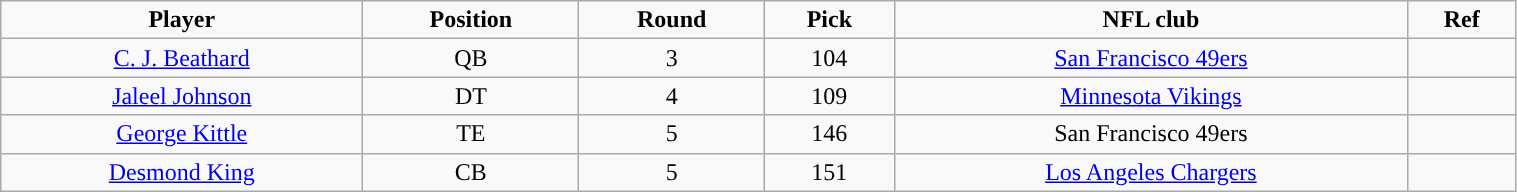<table class="wikitable" width="80%">
<tr align="center">
<td><strong>Player</strong></td>
<td><strong>Position</strong></td>
<td><strong>Round</strong></td>
<td><strong>Pick</strong></td>
<td><strong>NFL club</strong></td>
<td><strong>Ref</strong></td>
</tr>
<tr align="center" bgcolor="">
<td><a href='#'>C. J. Beathard</a></td>
<td>QB</td>
<td>3</td>
<td>104</td>
<td><a href='#'>San Francisco 49ers</a></td>
<td></td>
</tr>
<tr align="center" bgcolor="">
<td><a href='#'>Jaleel Johnson</a></td>
<td>DT</td>
<td>4</td>
<td>109</td>
<td><a href='#'>Minnesota Vikings</a></td>
<td></td>
</tr>
<tr align="center" bgcolor="">
<td><a href='#'>George Kittle</a></td>
<td>TE</td>
<td>5</td>
<td>146</td>
<td>San Francisco 49ers</td>
<td></td>
</tr>
<tr align="center" bgcolor="">
<td><a href='#'>Desmond King</a></td>
<td>CB</td>
<td>5</td>
<td>151</td>
<td><a href='#'>Los Angeles Chargers</a></td>
<td></td>
</tr>
</table>
